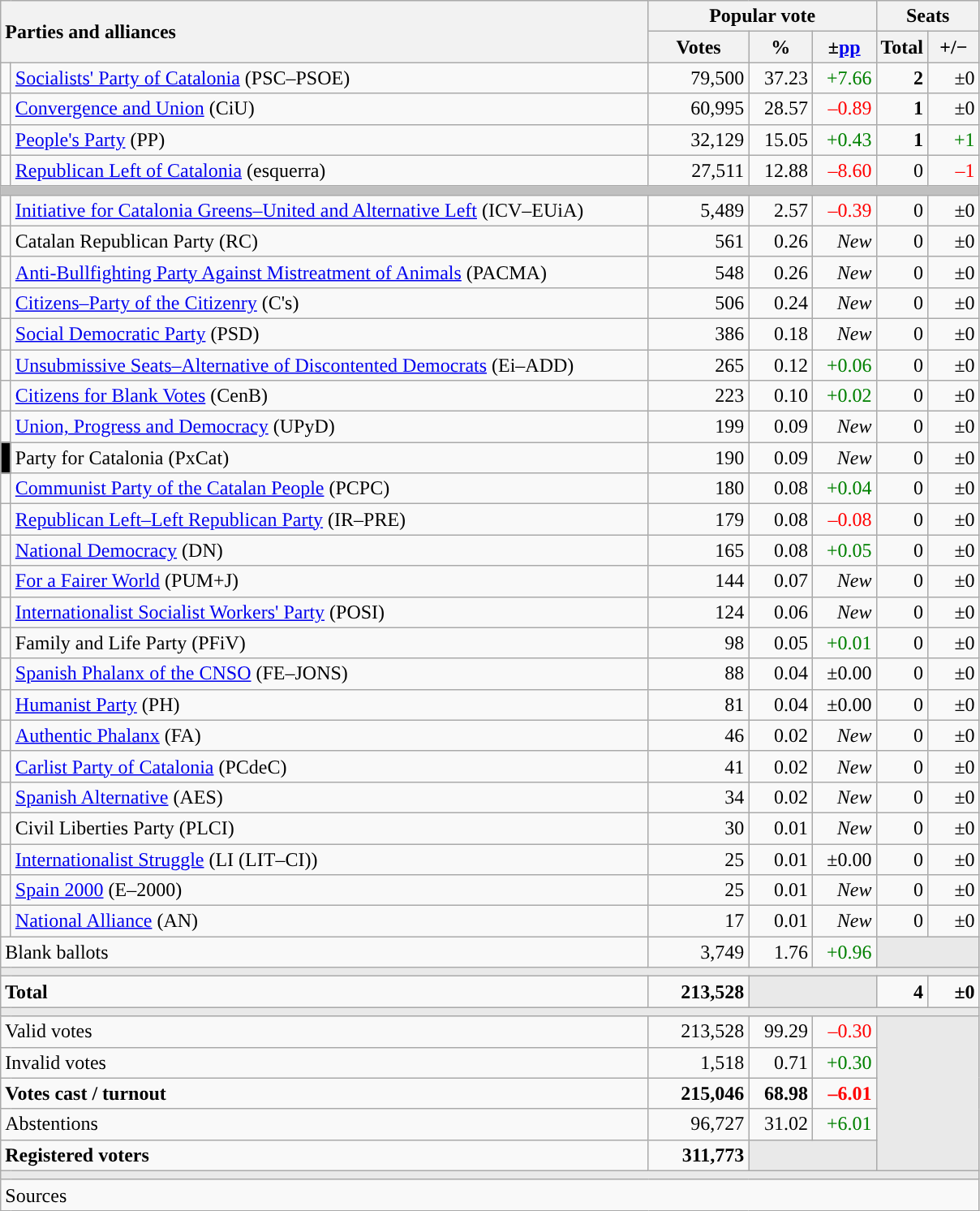<table class="wikitable" style="text-align:right;">
<tr>
<th style="text-align:left;" rowspan="2" colspan="2" width="525">Parties and alliances</th>
<th colspan="3">Popular vote</th>
<th colspan="2">Seats</th>
</tr>
<tr>
<th width="75">Votes</th>
<th width="45">%</th>
<th width="45">±<a href='#'>pp</a></th>
<th width="35">Total</th>
<th width="35">+/−</th>
</tr>
<tr>
<td width="1" style="color:inherit;background:"></td>
<td align="left"><a href='#'>Socialists' Party of Catalonia</a> (PSC–PSOE)</td>
<td>79,500</td>
<td>37.23</td>
<td style="color:green;">+7.66</td>
<td><strong>2</strong></td>
<td>±0</td>
</tr>
<tr>
<td style="color:inherit;background:"></td>
<td align="left"><a href='#'>Convergence and Union</a> (CiU)</td>
<td>60,995</td>
<td>28.57</td>
<td style="color:red;">–0.89</td>
<td><strong>1</strong></td>
<td>±0</td>
</tr>
<tr>
<td style="color:inherit;background:"></td>
<td align="left"><a href='#'>People's Party</a> (PP)</td>
<td>32,129</td>
<td>15.05</td>
<td style="color:green;">+0.43</td>
<td><strong>1</strong></td>
<td style="color:green;">+1</td>
</tr>
<tr>
<td style="color:inherit;background:"></td>
<td align="left"><a href='#'>Republican Left of Catalonia</a> (esquerra)</td>
<td>27,511</td>
<td>12.88</td>
<td style="color:red;">–8.60</td>
<td>0</td>
<td style="color:red;">–1</td>
</tr>
<tr>
<td colspan="7" bgcolor="#C0C0C0"></td>
</tr>
<tr>
<td style="color:inherit;background:"></td>
<td align="left"><a href='#'>Initiative for Catalonia Greens–United and Alternative Left</a> (ICV–EUiA)</td>
<td>5,489</td>
<td>2.57</td>
<td style="color:red;">–0.39</td>
<td>0</td>
<td>±0</td>
</tr>
<tr>
<td style="color:inherit;background:"></td>
<td align="left">Catalan Republican Party (RC)</td>
<td>561</td>
<td>0.26</td>
<td><em>New</em></td>
<td>0</td>
<td>±0</td>
</tr>
<tr>
<td style="color:inherit;background:"></td>
<td align="left"><a href='#'>Anti-Bullfighting Party Against Mistreatment of Animals</a> (PACMA)</td>
<td>548</td>
<td>0.26</td>
<td><em>New</em></td>
<td>0</td>
<td>±0</td>
</tr>
<tr>
<td style="color:inherit;background:"></td>
<td align="left"><a href='#'>Citizens–Party of the Citizenry</a> (C's)</td>
<td>506</td>
<td>0.24</td>
<td><em>New</em></td>
<td>0</td>
<td>±0</td>
</tr>
<tr>
<td style="color:inherit;background:"></td>
<td align="left"><a href='#'>Social Democratic Party</a> (PSD)</td>
<td>386</td>
<td>0.18</td>
<td><em>New</em></td>
<td>0</td>
<td>±0</td>
</tr>
<tr>
<td style="color:inherit;background:"></td>
<td align="left"><a href='#'>Unsubmissive Seats–Alternative of Discontented Democrats</a> (Ei–ADD)</td>
<td>265</td>
<td>0.12</td>
<td style="color:green;">+0.06</td>
<td>0</td>
<td>±0</td>
</tr>
<tr>
<td style="color:inherit;background:"></td>
<td align="left"><a href='#'>Citizens for Blank Votes</a> (CenB)</td>
<td>223</td>
<td>0.10</td>
<td style="color:green;">+0.02</td>
<td>0</td>
<td>±0</td>
</tr>
<tr>
<td style="color:inherit;background:"></td>
<td align="left"><a href='#'>Union, Progress and Democracy</a> (UPyD)</td>
<td>199</td>
<td>0.09</td>
<td><em>New</em></td>
<td>0</td>
<td>±0</td>
</tr>
<tr>
<td bgcolor="black"></td>
<td align="left">Party for Catalonia (PxCat)</td>
<td>190</td>
<td>0.09</td>
<td><em>New</em></td>
<td>0</td>
<td>±0</td>
</tr>
<tr>
<td style="color:inherit;background:"></td>
<td align="left"><a href='#'>Communist Party of the Catalan People</a> (PCPC)</td>
<td>180</td>
<td>0.08</td>
<td style="color:green;">+0.04</td>
<td>0</td>
<td>±0</td>
</tr>
<tr>
<td style="color:inherit;background:"></td>
<td align="left"><a href='#'>Republican Left–Left Republican Party</a> (IR–PRE)</td>
<td>179</td>
<td>0.08</td>
<td style="color:red;">–0.08</td>
<td>0</td>
<td>±0</td>
</tr>
<tr>
<td style="color:inherit;background:"></td>
<td align="left"><a href='#'>National Democracy</a> (DN)</td>
<td>165</td>
<td>0.08</td>
<td style="color:green;">+0.05</td>
<td>0</td>
<td>±0</td>
</tr>
<tr>
<td style="color:inherit;background:"></td>
<td align="left"><a href='#'>For a Fairer World</a> (PUM+J)</td>
<td>144</td>
<td>0.07</td>
<td><em>New</em></td>
<td>0</td>
<td>±0</td>
</tr>
<tr>
<td style="color:inherit;background:"></td>
<td align="left"><a href='#'>Internationalist Socialist Workers' Party</a> (POSI)</td>
<td>124</td>
<td>0.06</td>
<td><em>New</em></td>
<td>0</td>
<td>±0</td>
</tr>
<tr>
<td style="color:inherit;background:"></td>
<td align="left">Family and Life Party (PFiV)</td>
<td>98</td>
<td>0.05</td>
<td style="color:green;">+0.01</td>
<td>0</td>
<td>±0</td>
</tr>
<tr>
<td style="color:inherit;background:"></td>
<td align="left"><a href='#'>Spanish Phalanx of the CNSO</a> (FE–JONS)</td>
<td>88</td>
<td>0.04</td>
<td>±0.00</td>
<td>0</td>
<td>±0</td>
</tr>
<tr>
<td style="color:inherit;background:"></td>
<td align="left"><a href='#'>Humanist Party</a> (PH)</td>
<td>81</td>
<td>0.04</td>
<td>±0.00</td>
<td>0</td>
<td>±0</td>
</tr>
<tr>
<td style="color:inherit;background:"></td>
<td align="left"><a href='#'>Authentic Phalanx</a> (FA)</td>
<td>46</td>
<td>0.02</td>
<td><em>New</em></td>
<td>0</td>
<td>±0</td>
</tr>
<tr>
<td style="color:inherit;background:"></td>
<td align="left"><a href='#'>Carlist Party of Catalonia</a> (PCdeC)</td>
<td>41</td>
<td>0.02</td>
<td><em>New</em></td>
<td>0</td>
<td>±0</td>
</tr>
<tr>
<td style="color:inherit;background:"></td>
<td align="left"><a href='#'>Spanish Alternative</a> (AES)</td>
<td>34</td>
<td>0.02</td>
<td><em>New</em></td>
<td>0</td>
<td>±0</td>
</tr>
<tr>
<td style="color:inherit;background:"></td>
<td align="left">Civil Liberties Party (PLCI)</td>
<td>30</td>
<td>0.01</td>
<td><em>New</em></td>
<td>0</td>
<td>±0</td>
</tr>
<tr>
<td style="color:inherit;background:"></td>
<td align="left"><a href='#'>Internationalist Struggle</a> (LI (LIT–CI))</td>
<td>25</td>
<td>0.01</td>
<td>±0.00</td>
<td>0</td>
<td>±0</td>
</tr>
<tr>
<td style="color:inherit;background:"></td>
<td align="left"><a href='#'>Spain 2000</a> (E–2000)</td>
<td>25</td>
<td>0.01</td>
<td><em>New</em></td>
<td>0</td>
<td>±0</td>
</tr>
<tr>
<td style="color:inherit;background:"></td>
<td align="left"><a href='#'>National Alliance</a> (AN)</td>
<td>17</td>
<td>0.01</td>
<td><em>New</em></td>
<td>0</td>
<td>±0</td>
</tr>
<tr>
<td align="left" colspan="2">Blank ballots</td>
<td>3,749</td>
<td>1.76</td>
<td style="color:green;">+0.96</td>
<td bgcolor="#E9E9E9" colspan="2"></td>
</tr>
<tr>
<td colspan="7" bgcolor="#E9E9E9"></td>
</tr>
<tr style="font-weight:bold;">
<td align="left" colspan="2">Total</td>
<td>213,528</td>
<td bgcolor="#E9E9E9" colspan="2"></td>
<td>4</td>
<td>±0</td>
</tr>
<tr>
<td colspan="7" bgcolor="#E9E9E9"></td>
</tr>
<tr>
<td align="left" colspan="2">Valid votes</td>
<td>213,528</td>
<td>99.29</td>
<td style="color:red;">–0.30</td>
<td bgcolor="#E9E9E9" colspan="2" rowspan="5"></td>
</tr>
<tr>
<td align="left" colspan="2">Invalid votes</td>
<td>1,518</td>
<td>0.71</td>
<td style="color:green;">+0.30</td>
</tr>
<tr style="font-weight:bold;">
<td align="left" colspan="2">Votes cast / turnout</td>
<td>215,046</td>
<td>68.98</td>
<td style="color:red;">–6.01</td>
</tr>
<tr>
<td align="left" colspan="2">Abstentions</td>
<td>96,727</td>
<td>31.02</td>
<td style="color:green;">+6.01</td>
</tr>
<tr style="font-weight:bold;">
<td align="left" colspan="2">Registered voters</td>
<td>311,773</td>
<td bgcolor="#E9E9E9" colspan="2"></td>
</tr>
<tr>
<td colspan="7" bgcolor="#E9E9E9"></td>
</tr>
<tr>
<td align="left" colspan="7">Sources</td>
</tr>
</table>
